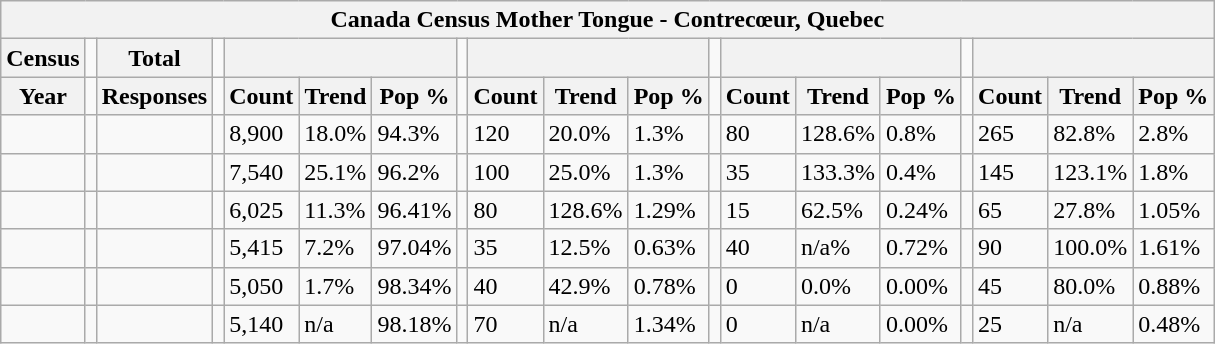<table class="wikitable">
<tr>
<th colspan="19">Canada Census Mother Tongue - Contrecœur, Quebec</th>
</tr>
<tr>
<th>Census</th>
<td></td>
<th>Total</th>
<td colspan="1"></td>
<th colspan="3"></th>
<td colspan="1"></td>
<th colspan="3"></th>
<td colspan="1"></td>
<th colspan="3"></th>
<td colspan="1"></td>
<th colspan="3"></th>
</tr>
<tr>
<th>Year</th>
<td></td>
<th>Responses</th>
<td></td>
<th>Count</th>
<th>Trend</th>
<th>Pop %</th>
<td></td>
<th>Count</th>
<th>Trend</th>
<th>Pop %</th>
<td></td>
<th>Count</th>
<th>Trend</th>
<th>Pop %</th>
<td></td>
<th>Count</th>
<th>Trend</th>
<th>Pop %</th>
</tr>
<tr>
<td></td>
<td></td>
<td></td>
<td></td>
<td>8,900</td>
<td> 18.0%</td>
<td>94.3%</td>
<td></td>
<td>120</td>
<td> 20.0%</td>
<td>1.3%</td>
<td></td>
<td>80</td>
<td> 128.6%</td>
<td>0.8%</td>
<td></td>
<td>265</td>
<td> 82.8%</td>
<td>2.8%</td>
</tr>
<tr>
<td></td>
<td></td>
<td></td>
<td></td>
<td>7,540</td>
<td> 25.1%</td>
<td>96.2%</td>
<td></td>
<td>100</td>
<td> 25.0%</td>
<td>1.3%</td>
<td></td>
<td>35</td>
<td> 133.3%</td>
<td>0.4%</td>
<td></td>
<td>145</td>
<td> 123.1%</td>
<td>1.8%</td>
</tr>
<tr>
<td></td>
<td></td>
<td></td>
<td></td>
<td>6,025</td>
<td> 11.3%</td>
<td>96.41%</td>
<td></td>
<td>80</td>
<td> 128.6%</td>
<td>1.29%</td>
<td></td>
<td>15</td>
<td> 62.5%</td>
<td>0.24%</td>
<td></td>
<td>65</td>
<td> 27.8%</td>
<td>1.05%</td>
</tr>
<tr>
<td></td>
<td></td>
<td></td>
<td></td>
<td>5,415</td>
<td> 7.2%</td>
<td>97.04%</td>
<td></td>
<td>35</td>
<td> 12.5%</td>
<td>0.63%</td>
<td></td>
<td>40</td>
<td> n/a%</td>
<td>0.72%</td>
<td></td>
<td>90</td>
<td> 100.0%</td>
<td>1.61%</td>
</tr>
<tr>
<td></td>
<td></td>
<td></td>
<td></td>
<td>5,050</td>
<td> 1.7%</td>
<td>98.34%</td>
<td></td>
<td>40</td>
<td> 42.9%</td>
<td>0.78%</td>
<td></td>
<td>0</td>
<td> 0.0%</td>
<td>0.00%</td>
<td></td>
<td>45</td>
<td> 80.0%</td>
<td>0.88%</td>
</tr>
<tr>
<td></td>
<td></td>
<td></td>
<td></td>
<td>5,140</td>
<td>n/a</td>
<td>98.18%</td>
<td></td>
<td>70</td>
<td>n/a</td>
<td>1.34%</td>
<td></td>
<td>0</td>
<td>n/a</td>
<td>0.00%</td>
<td></td>
<td>25</td>
<td>n/a</td>
<td>0.48%</td>
</tr>
</table>
